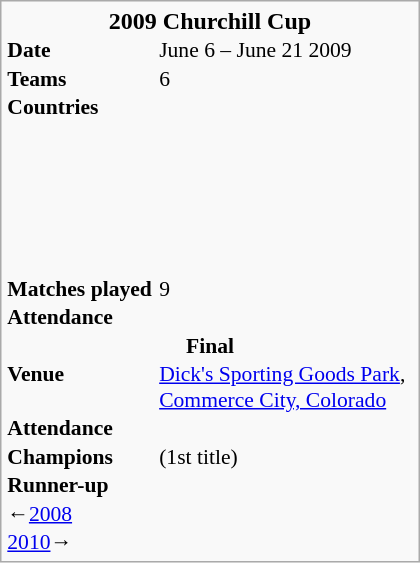<table class="infobox" width="280" cellspacing="0" style="font-size: 90%;">
<tr>
<th colspan="2" style="font-size: medium;" style="text-align: center;">2009 Churchill Cup</th>
</tr>
<tr>
<td><strong>Date</strong></td>
<td>June 6 – June 21 2009</td>
</tr>
<tr>
<td><strong>Teams</strong></td>
<td>6</td>
</tr>
<tr>
<td><strong>Countries</strong></td>
<td><br><br><br>
<br>
<br>
<br>
<br></td>
</tr>
<tr>
<td><strong>Matches played</strong></td>
<td>9</td>
</tr>
<tr>
<td><strong>Attendance</strong></td>
<td></td>
</tr>
<tr>
<td colspan=2 style="text-align: center;"><strong>Final</strong></td>
</tr>
<tr>
<td><strong>Venue</strong></td>
<td><a href='#'>Dick's Sporting Goods Park</a>,<br> <a href='#'>Commerce City, Colorado</a></td>
</tr>
<tr>
<td><strong>Attendance</strong></td>
<td></td>
</tr>
<tr>
<td><strong>Champions</strong></td>
<td> (1st title)</td>
</tr>
<tr>
<td><strong>Runner-up</strong></td>
<td></td>
</tr>
<tr>
<td>←<a href='#'>2008</a></td>
</tr>
<tr>
<td><a href='#'>2010</a>→</td>
</tr>
</table>
